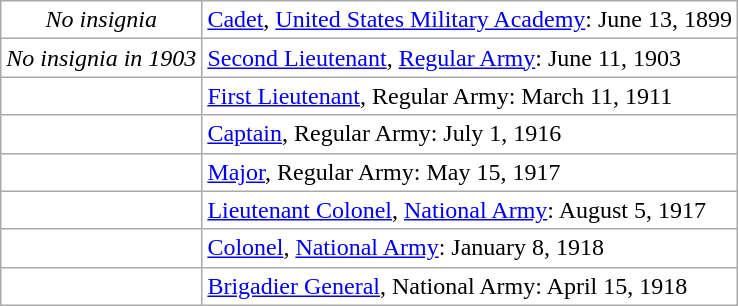<table class="wikitable" style="background:white">
<tr>
<td align="center"><em>No insignia</em></td>
<td><a href='#'>Cadet</a>, <a href='#'>United States Military Academy</a>: June 13, 1899</td>
</tr>
<tr>
<td align="center"><em>No insignia in 1903</em></td>
<td><a href='#'>Second Lieutenant</a>, <a href='#'>Regular Army</a>: June 11, 1903</td>
</tr>
<tr>
<td align="center"></td>
<td><a href='#'>First Lieutenant</a>, Regular Army: March 11, 1911</td>
</tr>
<tr>
<td align="center"></td>
<td><a href='#'>Captain</a>, Regular Army: July 1, 1916</td>
</tr>
<tr>
<td align="center"></td>
<td><a href='#'>Major</a>, Regular Army: May 15, 1917</td>
</tr>
<tr>
<td align="center"></td>
<td><a href='#'>Lieutenant Colonel</a>, <a href='#'>National Army</a>: August 5, 1917</td>
</tr>
<tr>
<td align="center"></td>
<td><a href='#'>Colonel</a>, <a href='#'>National Army</a>: January 8, 1918</td>
</tr>
<tr>
<td align="center"></td>
<td><a href='#'>Brigadier General</a>, National Army: April 15, 1918</td>
</tr>
</table>
